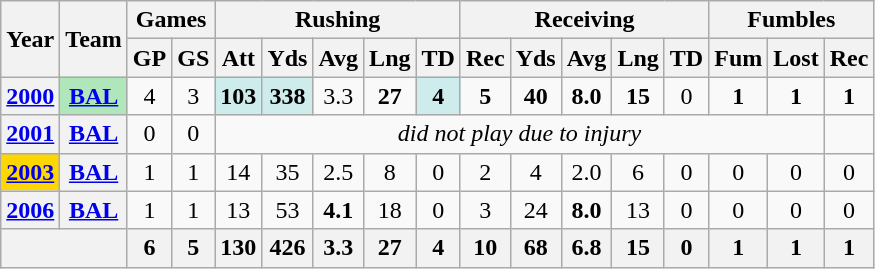<table class="wikitable" style="text-align:center;">
<tr>
<th rowspan="2">Year</th>
<th rowspan="2">Team</th>
<th colspan="2">Games</th>
<th colspan="5">Rushing</th>
<th colspan="5">Receiving</th>
<th colspan="3">Fumbles</th>
</tr>
<tr>
<th>GP</th>
<th>GS</th>
<th>Att</th>
<th>Yds</th>
<th>Avg</th>
<th>Lng</th>
<th>TD</th>
<th>Rec</th>
<th>Yds</th>
<th>Avg</th>
<th>Lng</th>
<th>TD</th>
<th>Fum</th>
<th>Lost</th>
<th>Rec</th>
</tr>
<tr>
<th><a href='#'>2000</a></th>
<th style="background:#afe6ba;"><a href='#'>BAL</a></th>
<td>4</td>
<td>3</td>
<td style="background:#cfecec;"><strong>103</strong></td>
<td style="background:#cfecec;"><strong>338</strong></td>
<td>3.3</td>
<td><strong>27</strong></td>
<td style="background:#cfecec;"><strong>4</strong></td>
<td><strong>5</strong></td>
<td><strong>40</strong></td>
<td><strong>8.0</strong></td>
<td><strong>15</strong></td>
<td>0</td>
<td><strong>1</strong></td>
<td><strong>1</strong></td>
<td><strong>1</strong></td>
</tr>
<tr>
<th><a href='#'>2001</a></th>
<th><a href='#'>BAL</a></th>
<td>0</td>
<td>0</td>
<td colspan="12" align="center"><em>did not play due to injury</em></td>
</tr>
<tr>
<th style="background:#ffd700;"><a href='#'>2003</a></th>
<th><a href='#'>BAL</a></th>
<td>1</td>
<td>1</td>
<td>14</td>
<td>35</td>
<td>2.5</td>
<td>8</td>
<td>0</td>
<td>2</td>
<td>4</td>
<td>2.0</td>
<td>6</td>
<td>0</td>
<td>0</td>
<td>0</td>
<td>0</td>
</tr>
<tr>
<th><a href='#'>2006</a></th>
<th><a href='#'>BAL</a></th>
<td>1</td>
<td>1</td>
<td>13</td>
<td>53</td>
<td><strong>4.1</strong></td>
<td>18</td>
<td>0</td>
<td>3</td>
<td>24</td>
<td><strong>8.0</strong></td>
<td>13</td>
<td>0</td>
<td>0</td>
<td>0</td>
<td>0</td>
</tr>
<tr>
<th colspan="2"></th>
<th>6</th>
<th>5</th>
<th>130</th>
<th>426</th>
<th>3.3</th>
<th>27</th>
<th>4</th>
<th>10</th>
<th>68</th>
<th>6.8</th>
<th>15</th>
<th>0</th>
<th>1</th>
<th>1</th>
<th>1</th>
</tr>
</table>
